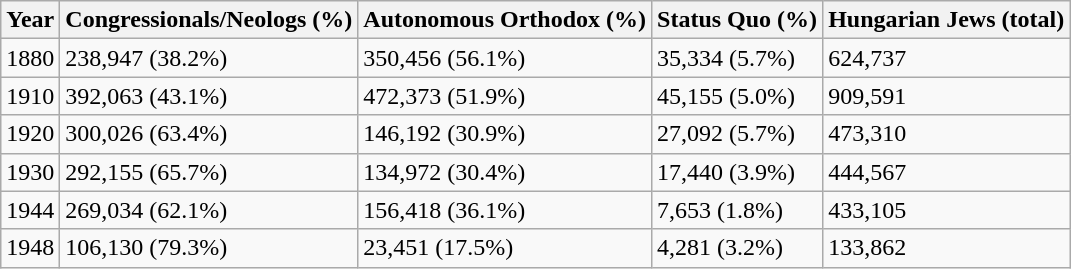<table style="clear:both;" class="wikitable sortable" align="center" cellpadding="2" cellspacing="0">
<tr>
<th>Year</th>
<th>Congressionals/Neologs (%)</th>
<th>Autonomous Orthodox (%)</th>
<th>Status Quo (%)</th>
<th>Hungarian Jews (total)</th>
</tr>
<tr>
<td>1880</td>
<td>238,947 (38.2%)</td>
<td>350,456 (56.1%)</td>
<td>35,334 (5.7%)</td>
<td>624,737</td>
</tr>
<tr>
<td>1910</td>
<td>392,063 (43.1%)</td>
<td>472,373 (51.9%)</td>
<td>45,155 (5.0%)</td>
<td>909,591</td>
</tr>
<tr>
<td>1920</td>
<td>300,026 (63.4%)</td>
<td>146,192 (30.9%)</td>
<td>27,092 (5.7%)</td>
<td>473,310</td>
</tr>
<tr>
<td>1930</td>
<td>292,155 (65.7%)</td>
<td>134,972 (30.4%)</td>
<td>17,440 (3.9%)</td>
<td>444,567</td>
</tr>
<tr>
<td>1944</td>
<td>269,034 (62.1%)</td>
<td>156,418 (36.1%)</td>
<td>7,653 (1.8%)</td>
<td>433,105</td>
</tr>
<tr>
<td>1948</td>
<td>106,130 (79.3%)</td>
<td>23,451 (17.5%)</td>
<td>4,281 (3.2%)</td>
<td>133,862</td>
</tr>
</table>
